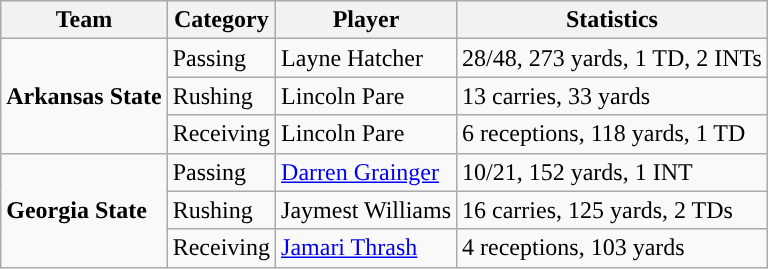<table class="wikitable" style="float: left;">
<tr>
<th>Team</th>
<th>Category</th>
<th>Player</th>
<th>Statistics</th>
</tr>
<tr>
<td rowspan=3><strong>Arkansas State</strong></td>
<td>Passing</td>
<td>Layne Hatcher</td>
<td>28/48, 273 yards, 1 TD, 2 INTs</td>
</tr>
<tr>
<td>Rushing</td>
<td>Lincoln Pare</td>
<td>13 carries, 33 yards</td>
</tr>
<tr>
<td>Receiving</td>
<td>Lincoln Pare</td>
<td>6 receptions, 118 yards, 1 TD</td>
</tr>
<tr>
<td rowspan=3><strong>Georgia State</strong></td>
<td>Passing</td>
<td><a href='#'>Darren Grainger</a></td>
<td>10/21, 152 yards, 1 INT</td>
</tr>
<tr>
<td>Rushing</td>
<td>Jaymest Williams</td>
<td>16 carries, 125 yards, 2 TDs</td>
</tr>
<tr>
<td>Receiving</td>
<td><a href='#'>Jamari Thrash</a></td>
<td>4 receptions, 103 yards</td>
</tr>
</table>
